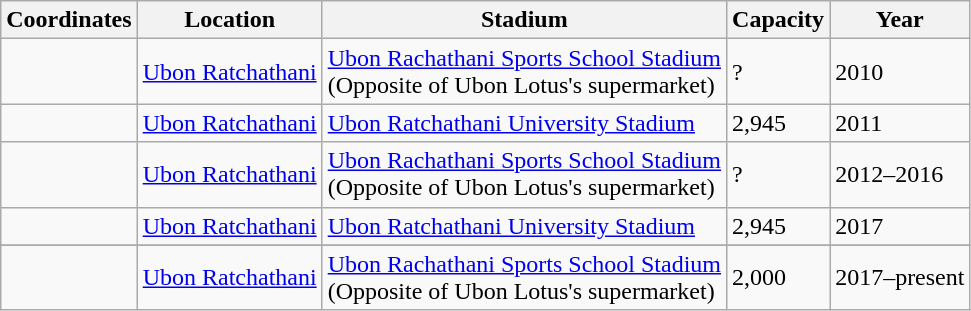<table class="wikitable sortable">
<tr>
<th>Coordinates</th>
<th>Location</th>
<th>Stadium</th>
<th>Capacity</th>
<th>Year</th>
</tr>
<tr>
<td></td>
<td><a href='#'>Ubon Ratchathani</a></td>
<td><a href='#'>Ubon Rachathani Sports School Stadium</a><br>(Opposite of Ubon Lotus's supermarket)</td>
<td>?</td>
<td>2010</td>
</tr>
<tr>
<td></td>
<td><a href='#'>Ubon Ratchathani</a></td>
<td><a href='#'>Ubon Ratchathani University Stadium</a></td>
<td>2,945</td>
<td>2011</td>
</tr>
<tr>
<td></td>
<td><a href='#'>Ubon Ratchathani</a></td>
<td><a href='#'>Ubon Rachathani Sports School Stadium</a><br>(Opposite of Ubon Lotus's supermarket)</td>
<td>?</td>
<td>2012–2016</td>
</tr>
<tr>
<td></td>
<td><a href='#'>Ubon Ratchathani</a></td>
<td><a href='#'>Ubon Ratchathani University Stadium</a></td>
<td>2,945</td>
<td>2017</td>
</tr>
<tr>
</tr>
<tr>
<td></td>
<td><a href='#'>Ubon Ratchathani</a></td>
<td><a href='#'>Ubon Rachathani Sports School Stadium</a><br>(Opposite of Ubon Lotus's supermarket)</td>
<td>2,000</td>
<td>2017–present</td>
</tr>
</table>
